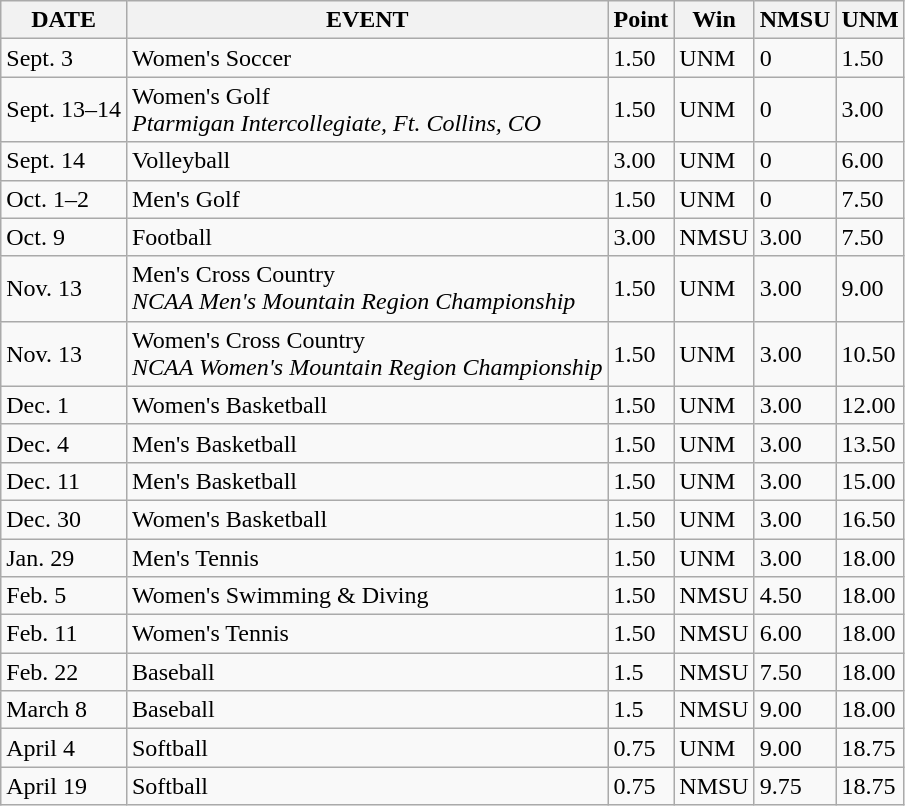<table class="wikitable">
<tr>
<th>DATE</th>
<th>EVENT</th>
<th>Point</th>
<th>Win</th>
<th>NMSU</th>
<th>UNM</th>
</tr>
<tr>
<td>Sept. 3</td>
<td>Women's Soccer</td>
<td>1.50</td>
<td>UNM</td>
<td>0</td>
<td>1.50</td>
</tr>
<tr>
<td>Sept. 13–14</td>
<td>Women's Golf<br><em>Ptarmigan Intercollegiate, Ft. Collins, CO</em></td>
<td>1.50</td>
<td>UNM</td>
<td>0</td>
<td>3.00</td>
</tr>
<tr>
<td>Sept. 14</td>
<td>Volleyball</td>
<td>3.00</td>
<td>UNM</td>
<td>0</td>
<td>6.00</td>
</tr>
<tr>
<td>Oct. 1–2</td>
<td>Men's Golf</td>
<td>1.50</td>
<td>UNM</td>
<td>0</td>
<td>7.50</td>
</tr>
<tr>
<td>Oct. 9</td>
<td>Football</td>
<td>3.00</td>
<td>NMSU</td>
<td>3.00</td>
<td>7.50</td>
</tr>
<tr>
<td>Nov. 13</td>
<td>Men's Cross Country<br><em>NCAA Men's Mountain Region Championship</em></td>
<td>1.50</td>
<td>UNM</td>
<td>3.00</td>
<td>9.00</td>
</tr>
<tr>
<td>Nov. 13</td>
<td>Women's Cross Country<br><em>NCAA Women's Mountain Region Championship</em></td>
<td>1.50</td>
<td>UNM</td>
<td>3.00</td>
<td>10.50</td>
</tr>
<tr>
<td>Dec. 1</td>
<td>Women's Basketball</td>
<td>1.50</td>
<td>UNM</td>
<td>3.00</td>
<td>12.00</td>
</tr>
<tr>
<td>Dec. 4</td>
<td>Men's Basketball</td>
<td>1.50</td>
<td>UNM</td>
<td>3.00</td>
<td>13.50</td>
</tr>
<tr>
<td>Dec. 11</td>
<td>Men's Basketball</td>
<td>1.50</td>
<td>UNM</td>
<td>3.00</td>
<td>15.00</td>
</tr>
<tr>
<td>Dec. 30</td>
<td>Women's Basketball</td>
<td>1.50</td>
<td>UNM</td>
<td>3.00</td>
<td>16.50</td>
</tr>
<tr>
<td>Jan. 29</td>
<td>Men's Tennis</td>
<td>1.50</td>
<td>UNM</td>
<td>3.00</td>
<td>18.00</td>
</tr>
<tr>
<td>Feb. 5</td>
<td>Women's Swimming & Diving</td>
<td>1.50</td>
<td>NMSU</td>
<td>4.50</td>
<td>18.00</td>
</tr>
<tr>
<td>Feb. 11</td>
<td>Women's Tennis</td>
<td>1.50</td>
<td>NMSU</td>
<td>6.00</td>
<td>18.00</td>
</tr>
<tr>
<td>Feb. 22</td>
<td>Baseball</td>
<td>1.5</td>
<td>NMSU</td>
<td>7.50</td>
<td>18.00</td>
</tr>
<tr>
<td>March 8</td>
<td>Baseball</td>
<td>1.5</td>
<td>NMSU</td>
<td>9.00</td>
<td>18.00</td>
</tr>
<tr>
<td>April 4</td>
<td>Softball</td>
<td>0.75</td>
<td>UNM</td>
<td>9.00</td>
<td>18.75</td>
</tr>
<tr>
<td>April 19</td>
<td>Softball</td>
<td>0.75</td>
<td>NMSU</td>
<td>9.75</td>
<td>18.75</td>
</tr>
</table>
